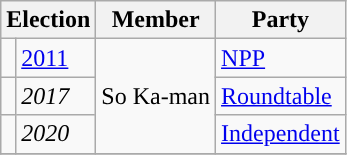<table class="wikitable">
<tr>
<th colspan="2">Election</th>
<th>Member</th>
<th>Party</th>
</tr>
<tr>
<td style="color:inherit;background:"></td>
<td><a href='#'>2011</a></td>
<td rowspan=3>So Ka-man</td>
<td><a href='#'>NPP</a></td>
</tr>
<tr>
<td style="color:inherit;background:"></td>
<td><em>2017</em></td>
<td><a href='#'>Roundtable</a></td>
</tr>
<tr>
<td style="color:inherit;background:"></td>
<td><em>2020</em></td>
<td><a href='#'>Independent</a></td>
</tr>
<tr>
</tr>
</table>
